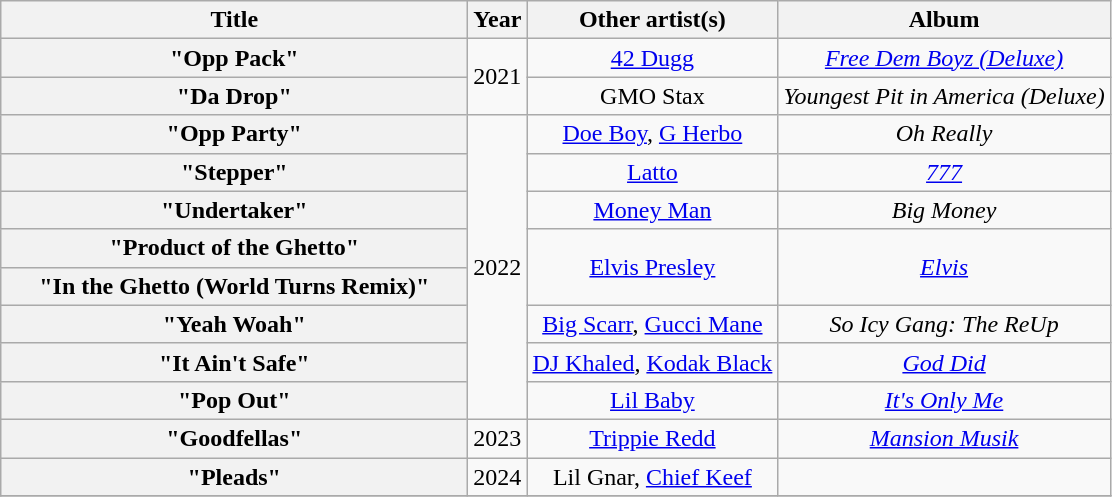<table class="wikitable plainrowheaders" style="text-align:center;">
<tr>
<th scope="col" style="width:19em;">Title</th>
<th scope="col">Year</th>
<th scope="col">Other artist(s)</th>
<th scope="col">Album</th>
</tr>
<tr>
<th scope="row">"Opp Pack"</th>
<td rowspan="2">2021</td>
<td><a href='#'>42 Dugg</a></td>
<td><em><a href='#'>Free Dem Boyz (Deluxe)</a></em></td>
</tr>
<tr>
<th scope="row">"Da Drop"</th>
<td>GMO Stax</td>
<td><em>Youngest Pit in America (Deluxe)</em></td>
</tr>
<tr>
<th scope="row">"Opp Party"</th>
<td rowspan="8">2022</td>
<td><a href='#'>Doe Boy</a>, <a href='#'>G Herbo</a></td>
<td><em>Oh Really</em></td>
</tr>
<tr>
<th scope="row">"Stepper"</th>
<td><a href='#'>Latto</a></td>
<td><em><a href='#'>777</a></em></td>
</tr>
<tr>
<th scope="row">"Undertaker"</th>
<td><a href='#'>Money Man</a></td>
<td><em>Big Money</em></td>
</tr>
<tr>
<th scope="row">"Product of the Ghetto"</th>
<td rowspan="2"><a href='#'>Elvis Presley</a></td>
<td rowspan="2"><em><a href='#'>Elvis</a></em></td>
</tr>
<tr>
<th scope="row">"In the Ghetto (World Turns Remix)"</th>
</tr>
<tr>
<th scope="row">"Yeah Woah"</th>
<td><a href='#'>Big Scarr</a>, <a href='#'>Gucci Mane</a></td>
<td><em>So Icy Gang: The ReUp</em></td>
</tr>
<tr>
<th scope="row">"It Ain't Safe"</th>
<td><a href='#'>DJ Khaled</a>, <a href='#'>Kodak Black</a></td>
<td><em><a href='#'>God Did</a></em></td>
</tr>
<tr>
<th scope="row">"Pop Out"</th>
<td><a href='#'>Lil Baby</a></td>
<td><em><a href='#'>It's Only Me</a></em></td>
</tr>
<tr>
<th scope="row">"Goodfellas"</th>
<td>2023</td>
<td><a href='#'>Trippie Redd</a></td>
<td><em><a href='#'>Mansion Musik</a></em></td>
</tr>
<tr>
<th scope="row">"Pleads"</th>
<td>2024</td>
<td>Lil Gnar, <a href='#'>Chief Keef</a></td>
<td></td>
</tr>
<tr>
</tr>
</table>
